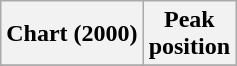<table class="wikitable plainrowheaders">
<tr>
<th scope="col">Chart (2000)</th>
<th scope="col">Peak<br>position</th>
</tr>
<tr>
</tr>
</table>
